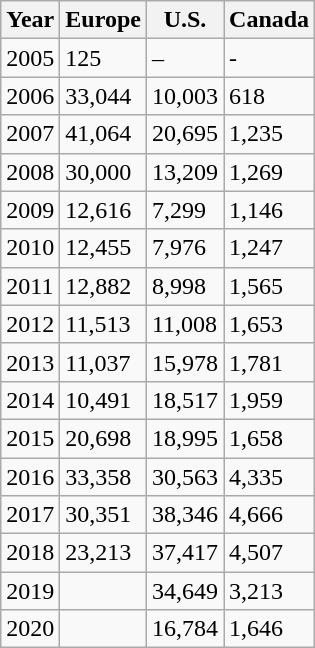<table class="wikitable">
<tr>
<th>Year</th>
<th>Europe</th>
<th>U.S.</th>
<th>Canada</th>
</tr>
<tr>
<td>2005</td>
<td>125</td>
<td>–</td>
<td>-</td>
</tr>
<tr>
<td>2006</td>
<td>33,044</td>
<td>10,003</td>
<td>618</td>
</tr>
<tr>
<td>2007</td>
<td>41,064</td>
<td>20,695</td>
<td>1,235</td>
</tr>
<tr>
<td>2008</td>
<td>30,000</td>
<td>13,209</td>
<td>1,269</td>
</tr>
<tr>
<td>2009</td>
<td>12,616</td>
<td>7,299</td>
<td>1,146</td>
</tr>
<tr>
<td>2010</td>
<td>12,455</td>
<td>7,976</td>
<td>1,247</td>
</tr>
<tr>
<td>2011</td>
<td>12,882</td>
<td>8,998</td>
<td>1,565</td>
</tr>
<tr>
<td>2012</td>
<td>11,513</td>
<td>11,008</td>
<td>1,653</td>
</tr>
<tr>
<td>2013</td>
<td>11,037</td>
<td>15,978</td>
<td>1,781</td>
</tr>
<tr>
<td>2014</td>
<td>10,491</td>
<td>18,517</td>
<td>1,959</td>
</tr>
<tr>
<td>2015</td>
<td>20,698</td>
<td>18,995</td>
<td>1,658</td>
</tr>
<tr>
<td>2016</td>
<td>33,358</td>
<td>30,563</td>
<td>4,335</td>
</tr>
<tr>
<td>2017</td>
<td>30,351</td>
<td>38,346</td>
<td>4,666</td>
</tr>
<tr>
<td>2018</td>
<td>23,213</td>
<td>37,417</td>
<td>4,507</td>
</tr>
<tr>
<td>2019</td>
<td></td>
<td>34,649</td>
<td>3,213</td>
</tr>
<tr>
<td>2020</td>
<td></td>
<td>16,784</td>
<td>1,646</td>
</tr>
</table>
